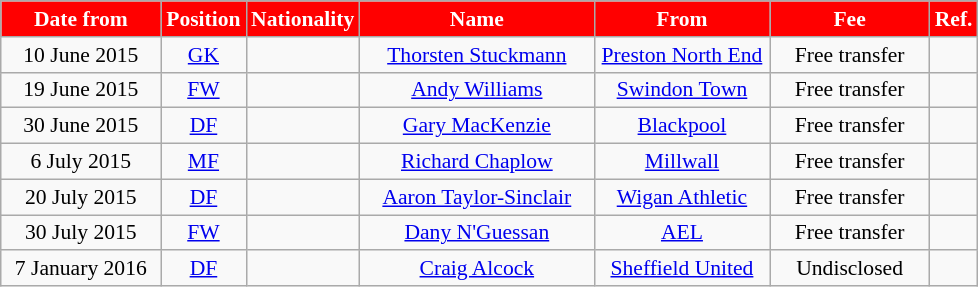<table class="wikitable"  style="text-align:center; font-size:90%; ">
<tr>
<th style="background:#FF0000; color:white; width:100px;">Date from</th>
<th style="background:#FF0000; color:white; width:50px;">Position</th>
<th style="background:#FF0000; color:white; width:50px;">Nationality</th>
<th style="background:#FF0000; color:white; width:150px;">Name</th>
<th style="background:#FF0000; color:white; width:110px;">From</th>
<th style="background:#FF0000; color:white; width:100px;">Fee</th>
<th style="background:#FF0000; color:white; width:25px;">Ref.</th>
</tr>
<tr>
<td>10 June 2015</td>
<td><a href='#'>GK</a></td>
<td></td>
<td><a href='#'>Thorsten Stuckmann</a></td>
<td><a href='#'>Preston North End</a></td>
<td>Free transfer</td>
<td></td>
</tr>
<tr>
<td>19 June 2015</td>
<td><a href='#'>FW</a></td>
<td></td>
<td><a href='#'>Andy Williams</a></td>
<td><a href='#'>Swindon Town</a></td>
<td>Free transfer</td>
<td></td>
</tr>
<tr>
<td>30 June 2015</td>
<td><a href='#'>DF</a></td>
<td></td>
<td><a href='#'>Gary MacKenzie</a></td>
<td><a href='#'>Blackpool</a></td>
<td>Free transfer</td>
<td></td>
</tr>
<tr>
<td>6 July 2015</td>
<td><a href='#'>MF</a></td>
<td></td>
<td><a href='#'>Richard Chaplow</a></td>
<td><a href='#'>Millwall</a></td>
<td>Free transfer</td>
<td></td>
</tr>
<tr>
<td>20 July 2015</td>
<td><a href='#'>DF</a></td>
<td></td>
<td><a href='#'>Aaron Taylor-Sinclair</a></td>
<td><a href='#'>Wigan Athletic</a></td>
<td>Free transfer</td>
<td></td>
</tr>
<tr>
<td>30 July 2015</td>
<td><a href='#'>FW</a></td>
<td></td>
<td><a href='#'>Dany N'Guessan</a></td>
<td><a href='#'>AEL</a></td>
<td>Free transfer</td>
<td></td>
</tr>
<tr>
<td>7 January 2016</td>
<td><a href='#'>DF</a></td>
<td></td>
<td><a href='#'>Craig Alcock</a></td>
<td><a href='#'>Sheffield United</a></td>
<td>Undisclosed</td>
<td></td>
</tr>
</table>
